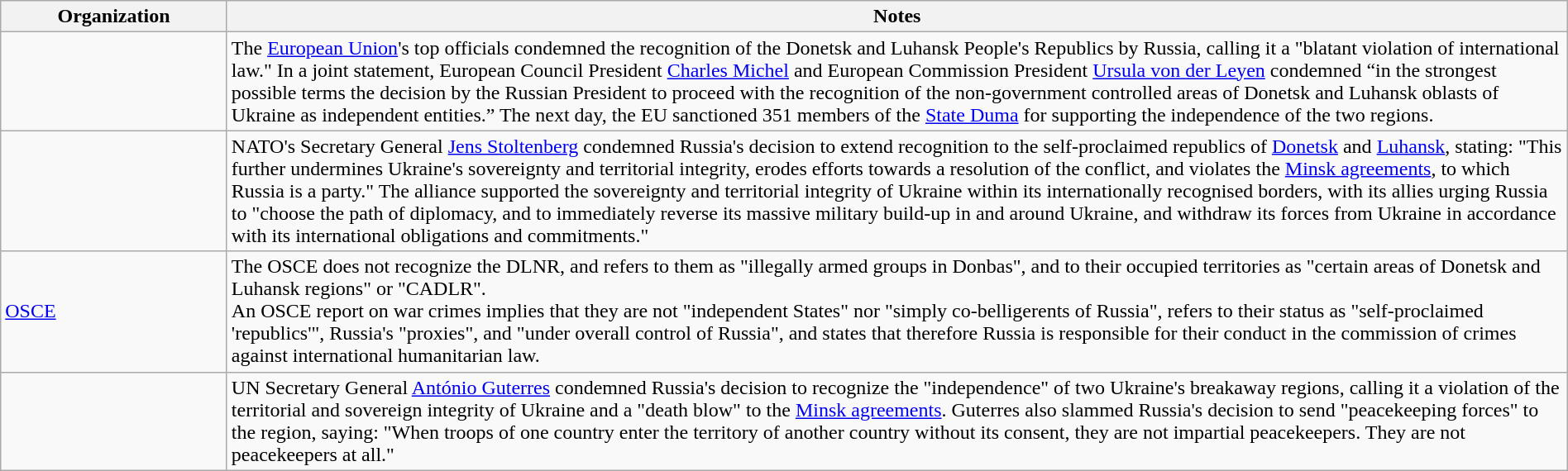<table class="wikitable sortable" align=center width=100%>
<tr>
<th width="175px">Organization</th>
<th class="unsortable">Notes</th>
</tr>
<tr>
<td></td>
<td>The <a href='#'>European Union</a>'s top officials condemned the recognition of the Donetsk and Luhansk People's Republics by Russia, calling it a "blatant violation of international law." In a joint statement, European Council President <a href='#'>Charles Michel</a> and European Commission President <a href='#'>Ursula von der Leyen</a> condemned “in the strongest possible terms the decision by the Russian President to proceed with the recognition of the non-government controlled areas of Donetsk and Luhansk oblasts of Ukraine as independent entities.” The next day, the EU sanctioned 351 members of the <a href='#'>State Duma</a> for supporting the independence of the two regions.</td>
</tr>
<tr>
<td></td>
<td>NATO's Secretary General <a href='#'>Jens Stoltenberg</a> condemned Russia's decision to extend recognition to the self-proclaimed republics of <a href='#'>Donetsk</a> and <a href='#'>Luhansk</a>, stating: "This further undermines Ukraine's sovereignty and territorial integrity, erodes efforts towards a resolution of the conflict, and violates the <a href='#'>Minsk agreements</a>, to which Russia is a party." The alliance supported the sovereignty and territorial integrity of Ukraine within its internationally recognised borders, with its allies urging Russia to "choose the path of diplomacy, and to immediately reverse its massive military build-up in and around Ukraine, and withdraw its forces from Ukraine in accordance with its international obligations and commitments."</td>
</tr>
<tr>
<td> <a href='#'>OSCE</a></td>
<td>The OSCE does not recognize the DLNR, and refers to them as "illegally armed groups in Donbas", and to their occupied territories as "certain areas of Donetsk and Luhansk regions" or "CADLR".<br>An OSCE report on war crimes implies that they are not "independent States" nor "simply co-belligerents of Russia", refers to their status as "self-proclaimed 'republics'", Russia's "proxies", and "under overall control of Russia", and states that therefore Russia is responsible for their conduct in the commission of crimes against international humanitarian law.</td>
</tr>
<tr>
<td></td>
<td>UN Secretary General <a href='#'>António Guterres</a> condemned Russia's decision to recognize the "independence" of two Ukraine's breakaway regions, calling it a violation of the territorial and sovereign integrity of Ukraine and a "death blow" to the <a href='#'>Minsk agreements</a>. Guterres also slammed Russia's decision to send "peacekeeping forces" to the region, saying: "When troops of one country enter the territory of another country without its consent, they are not impartial peacekeepers. They are not peacekeepers at all."</td>
</tr>
</table>
